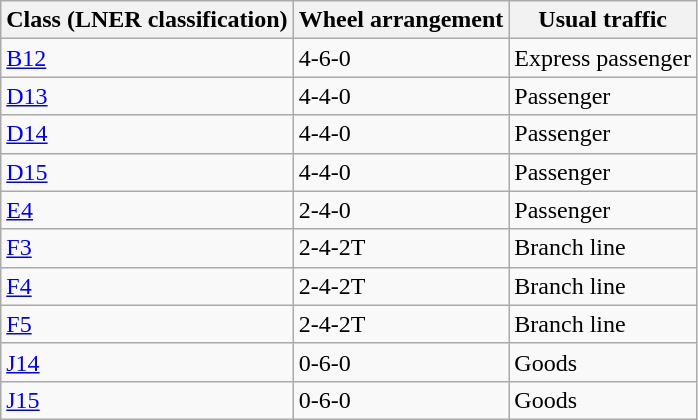<table class="wikitable sortable">
<tr>
<th>Class (LNER classification)</th>
<th>Wheel arrangement</th>
<th>Usual traffic</th>
</tr>
<tr>
<td><a href='#'>B12</a></td>
<td>4-6-0</td>
<td>Express passenger</td>
</tr>
<tr>
<td><a href='#'>D13</a></td>
<td>4-4-0</td>
<td>Passenger</td>
</tr>
<tr>
<td><a href='#'>D14</a></td>
<td>4-4-0</td>
<td>Passenger</td>
</tr>
<tr>
<td><a href='#'>D15</a></td>
<td>4-4-0</td>
<td>Passenger</td>
</tr>
<tr>
<td><a href='#'>E4</a></td>
<td>2-4-0</td>
<td>Passenger</td>
</tr>
<tr>
<td><a href='#'>F3</a></td>
<td>2-4-2T</td>
<td>Branch line</td>
</tr>
<tr>
<td><a href='#'>F4</a></td>
<td>2-4-2T</td>
<td>Branch line</td>
</tr>
<tr>
<td><a href='#'>F5</a></td>
<td>2-4-2T</td>
<td>Branch line</td>
</tr>
<tr>
<td><a href='#'>J14</a></td>
<td>0-6-0</td>
<td>Goods</td>
</tr>
<tr>
<td><a href='#'>J15</a></td>
<td>0-6-0</td>
<td>Goods</td>
</tr>
</table>
